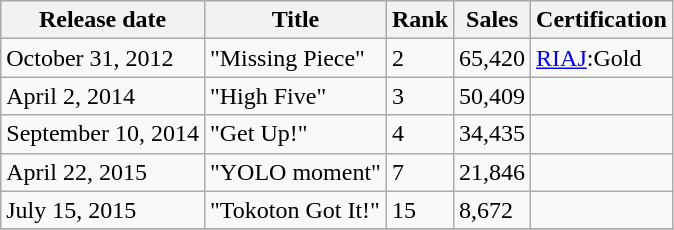<table class="wikitable">
<tr>
<th>Release date</th>
<th>Title</th>
<th>Rank</th>
<th>Sales</th>
<th>Certification</th>
</tr>
<tr>
<td>October 31, 2012</td>
<td>"Missing Piece"</td>
<td>2</td>
<td>65,420</td>
<td><a href='#'>RIAJ</a>:Gold</td>
</tr>
<tr>
<td>April 2, 2014</td>
<td>"High Five"</td>
<td>3</td>
<td>50,409</td>
<td></td>
</tr>
<tr>
<td>September 10, 2014</td>
<td>"Get Up!"</td>
<td>4</td>
<td>34,435</td>
<td></td>
</tr>
<tr>
<td>April 22, 2015</td>
<td>"YOLO moment"</td>
<td>7</td>
<td>21,846</td>
<td></td>
</tr>
<tr>
<td>July 15, 2015</td>
<td>"Tokoton Got It!"</td>
<td>15</td>
<td>8,672</td>
<td></td>
</tr>
<tr>
</tr>
</table>
